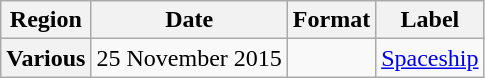<table class="wikitable plainrowheaders">
<tr>
<th scope="col">Region</th>
<th scope="col">Date</th>
<th scope="col">Format</th>
<th scope="col">Label</th>
</tr>
<tr>
<th scope="row">Various</th>
<td>25 November 2015</td>
<td></td>
<td><a href='#'>Spaceship</a></td>
</tr>
</table>
